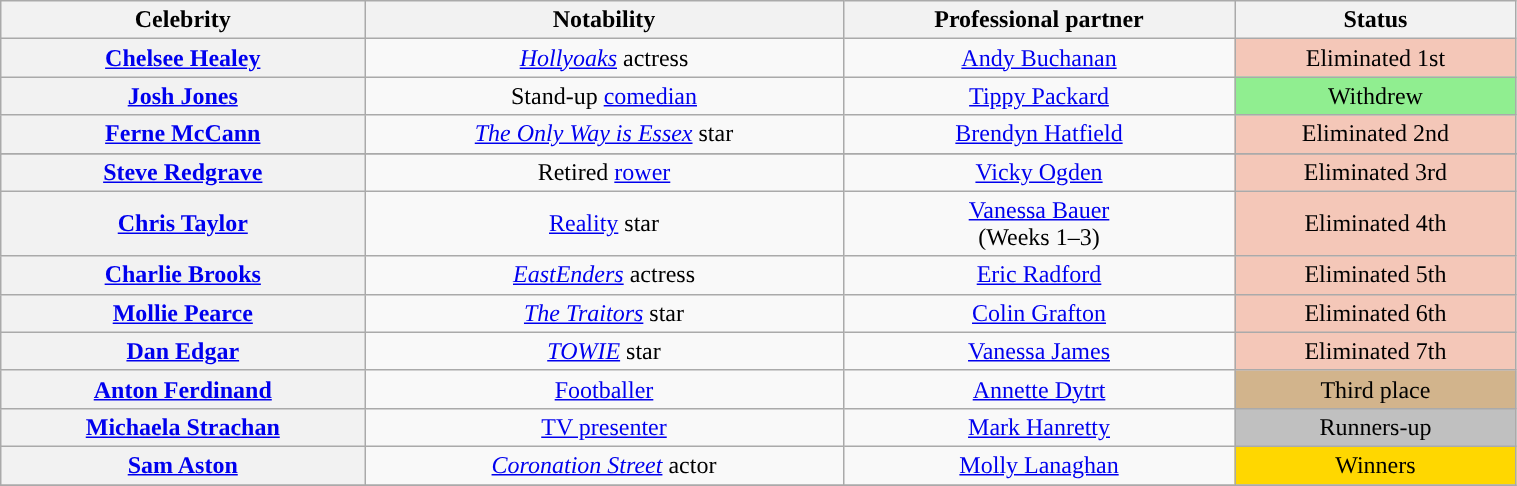<table class="wikitable sortable" style="text-align:center; width:80%">
<tr>
<th scope="col">Celebrity</th>
<th scope="col" class="unsortable">Notability</th>
<th scope="col">Professional partner</th>
<th scope="col">Status</th>
</tr>
<tr>
<th scope="row"><a href='#'>Chelsee Healey</a></th>
<td><em><a href='#'>Hollyoaks</a></em> actress</td>
<td><a href='#'>Andy Buchanan</a></td>
<td bgcolor="f4c7b8">Eliminated 1st</td>
</tr>
<tr>
<th scope="row"><a href='#'>Josh Jones</a></th>
<td>Stand-up <a href='#'>comedian</a></td>
<td><a href='#'>Tippy Packard</a></td>
<td bgcolor="lightgreen">Withdrew</td>
</tr>
<tr>
<th scope="row”"><a href='#'>Ferne McCann</a></th>
<td><em><a href='#'>The Only Way is Essex</a></em> star</td>
<td><a href='#'>Brendyn Hatfield</a></td>
<td bgcolor="f4c7b8">Eliminated 2nd</td>
</tr>
<tr>
</tr>
<tr>
<th scope="row"><a href='#'>Steve Redgrave</a></th>
<td>Retired <a href='#'>rower</a></td>
<td><a href='#'>Vicky Ogden</a></td>
<td bgcolor="f4c7b8">Eliminated 3rd</td>
</tr>
<tr>
<th scope="row"><a href='#'>Chris Taylor</a></th>
<td><a href='#'>Reality</a> star</td>
<td><a href='#'>Vanessa Bauer</a><br>(Weeks 1–3)<br><em></em></td>
<td bgcolor="f4c7b8">Eliminated 4th</td>
</tr>
<tr>
<th scope="row"><a href='#'>Charlie Brooks</a></th>
<td><em><a href='#'>EastEnders</a></em> actress</td>
<td><a href='#'>Eric Radford</a></td>
<td bgcolor="f4c7b8">Eliminated 5th</td>
</tr>
<tr>
<th scope="row"><a href='#'>Mollie Pearce</a></th>
<td><em><a href='#'>The Traitors</a></em> star</td>
<td><a href='#'>Colin Grafton</a></td>
<td bgcolor="f4c7b8">Eliminated 6th</td>
</tr>
<tr>
<th scope="row"><a href='#'>Dan Edgar</a></th>
<td><em><a href='#'>TOWIE</a></em> star</td>
<td><a href='#'>Vanessa James</a></td>
<td bgcolor="f4c7b8">Eliminated 7th</td>
</tr>
<tr>
<th scope="row"><a href='#'>Anton Ferdinand</a></th>
<td><a href='#'>Footballer</a></td>
<td><a href='#'>Annette Dytrt</a></td>
<td bgcolor="tan">Third place</td>
</tr>
<tr>
<th scope="row"><a href='#'>Michaela Strachan</a></th>
<td><a href='#'>TV presenter</a></td>
<td><a href='#'>Mark Hanretty</a></td>
<td bgcolor="Silver">Runners-up</td>
</tr>
<tr>
<th scope="row"><a href='#'>Sam Aston</a></th>
<td><em><a href='#'>Coronation Street</a></em> actor</td>
<td><a href='#'>Molly Lanaghan</a></td>
<td bgcolor="Gold">Winners</td>
</tr>
<tr>
</tr>
</table>
